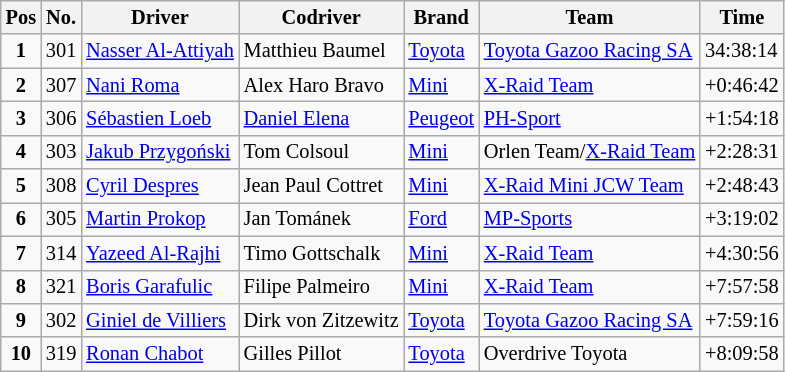<table class="wikitable" style="font-size:85%">
<tr>
<th>Pos</th>
<th>No.</th>
<th>Driver</th>
<th>Codriver</th>
<th>Brand</th>
<th>Team</th>
<th>Time</th>
</tr>
<tr>
<td align=center><strong>1</strong></td>
<td align=center>301</td>
<td> <a href='#'>Nasser Al-Attiyah</a></td>
<td> Matthieu Baumel</td>
<td><a href='#'>Toyota</a></td>
<td><a href='#'>Toyota Gazoo Racing SA</a></td>
<td>34:38:14</td>
</tr>
<tr>
<td align=center><strong>2</strong></td>
<td align=center>307</td>
<td> <a href='#'>Nani Roma</a></td>
<td> Alex Haro Bravo</td>
<td><a href='#'>Mini</a></td>
<td><a href='#'>X-Raid Team</a></td>
<td>+0:46:42</td>
</tr>
<tr>
<td align=center><strong>3</strong></td>
<td align=center>306</td>
<td> <a href='#'>Sébastien Loeb</a></td>
<td> <a href='#'>Daniel Elena</a></td>
<td><a href='#'>Peugeot</a></td>
<td><a href='#'>PH-Sport</a></td>
<td>+1:54:18</td>
</tr>
<tr>
<td align=center><strong>4</strong></td>
<td align=center>303</td>
<td> <a href='#'>Jakub Przygoński</a></td>
<td> Tom Colsoul</td>
<td><a href='#'>Mini</a></td>
<td>Orlen Team/<a href='#'>X-Raid Team</a></td>
<td>+2:28:31</td>
</tr>
<tr>
<td align=center><strong>5</strong></td>
<td align=center>308</td>
<td> <a href='#'>Cyril Despres</a></td>
<td> Jean Paul Cottret</td>
<td><a href='#'>Mini</a></td>
<td><a href='#'>X-Raid Mini JCW Team</a></td>
<td>+2:48:43</td>
</tr>
<tr>
<td align=center><strong>6</strong></td>
<td align=center>305</td>
<td> <a href='#'>Martin Prokop</a></td>
<td> Jan Tománek</td>
<td><a href='#'>Ford</a></td>
<td><a href='#'>MP-Sports</a></td>
<td>+3:19:02</td>
</tr>
<tr>
<td align=center><strong>7</strong></td>
<td align=center>314</td>
<td> <a href='#'>Yazeed Al-Rajhi</a></td>
<td> Timo Gottschalk</td>
<td><a href='#'>Mini</a></td>
<td><a href='#'>X-Raid Team</a></td>
<td>+4:30:56</td>
</tr>
<tr>
<td align=center><strong>8</strong></td>
<td align=center>321</td>
<td> <a href='#'>Boris Garafulic</a></td>
<td> Filipe Palmeiro</td>
<td><a href='#'>Mini</a></td>
<td><a href='#'>X-Raid Team</a></td>
<td>+7:57:58</td>
</tr>
<tr>
<td align=center><strong>9</strong></td>
<td align=center>302</td>
<td> <a href='#'>Giniel de Villiers</a></td>
<td> Dirk von Zitzewitz</td>
<td><a href='#'>Toyota</a></td>
<td><a href='#'>Toyota Gazoo Racing SA</a></td>
<td>+7:59:16</td>
</tr>
<tr>
<td align=center><strong>10</strong></td>
<td align=center>319</td>
<td> <a href='#'>Ronan Chabot</a></td>
<td> Gilles Pillot</td>
<td><a href='#'>Toyota</a></td>
<td>Overdrive Toyota</td>
<td>+8:09:58</td>
</tr>
</table>
